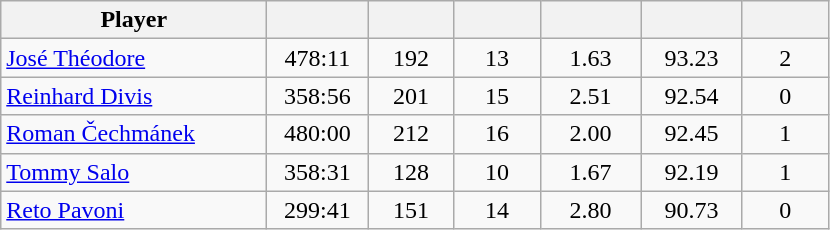<table class="wikitable sortable" style="text-align:center;">
<tr>
<th style="width:170px;">Player</th>
<th style="width:60px;"></th>
<th style="width:50px;"></th>
<th style="width:50px;"></th>
<th style="width:60px;"></th>
<th style="width:60px;"></th>
<th style="width:50px;"></th>
</tr>
<tr>
<td style="text-align:left;"> <a href='#'>José Théodore</a></td>
<td>478:11</td>
<td>192</td>
<td>13</td>
<td>1.63</td>
<td>93.23</td>
<td>2</td>
</tr>
<tr>
<td style="text-align:left;"> <a href='#'>Reinhard Divis</a></td>
<td>358:56</td>
<td>201</td>
<td>15</td>
<td>2.51</td>
<td>92.54</td>
<td>0</td>
</tr>
<tr>
<td style="text-align:left;"> <a href='#'>Roman Čechmánek</a></td>
<td>480:00</td>
<td>212</td>
<td>16</td>
<td>2.00</td>
<td>92.45</td>
<td>1</td>
</tr>
<tr>
<td style="text-align:left;"> <a href='#'>Tommy Salo</a></td>
<td>358:31</td>
<td>128</td>
<td>10</td>
<td>1.67</td>
<td>92.19</td>
<td>1</td>
</tr>
<tr>
<td style="text-align:left;"> <a href='#'>Reto Pavoni</a></td>
<td>299:41</td>
<td>151</td>
<td>14</td>
<td>2.80</td>
<td>90.73</td>
<td>0</td>
</tr>
</table>
